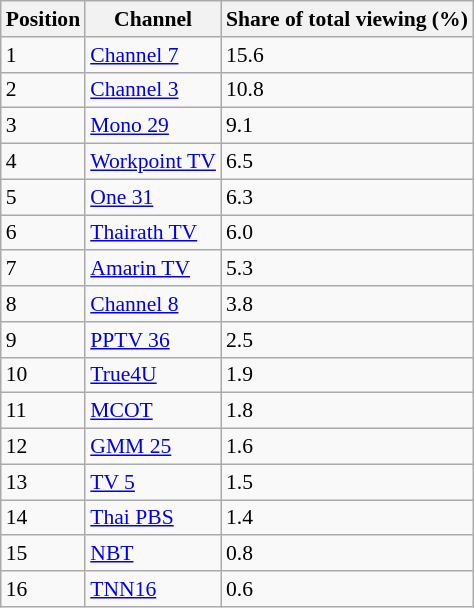<table class="wikitable" style="font-size: 90%">
<tr>
<th>Position</th>
<th>Channel</th>
<th>Share of total viewing (%)</th>
</tr>
<tr>
<td>1</td>
<td><a href='#'>Channel 7</a></td>
<td>15.6</td>
</tr>
<tr>
<td>2</td>
<td><a href='#'>Channel 3</a></td>
<td>10.8</td>
</tr>
<tr>
<td>3</td>
<td><a href='#'>Mono 29</a></td>
<td>9.1</td>
</tr>
<tr>
<td>4</td>
<td><a href='#'>Workpoint TV</a></td>
<td>6.5</td>
</tr>
<tr>
<td>5</td>
<td><a href='#'>One 31</a></td>
<td>6.3</td>
</tr>
<tr>
<td>6</td>
<td><a href='#'>Thairath TV</a></td>
<td>6.0</td>
</tr>
<tr>
<td>7</td>
<td><a href='#'>Amarin TV</a></td>
<td>5.3</td>
</tr>
<tr>
<td>8</td>
<td><a href='#'>Channel 8</a></td>
<td>3.8</td>
</tr>
<tr>
<td>9</td>
<td><a href='#'>PPTV 36</a></td>
<td>2.5</td>
</tr>
<tr>
<td>10</td>
<td><a href='#'>True4U</a></td>
<td>1.9</td>
</tr>
<tr>
<td>11</td>
<td><a href='#'>MCOT</a></td>
<td>1.8</td>
</tr>
<tr>
<td>12</td>
<td><a href='#'>GMM 25</a></td>
<td>1.6</td>
</tr>
<tr>
<td>13</td>
<td><a href='#'>TV 5</a></td>
<td>1.5</td>
</tr>
<tr>
<td>14</td>
<td><a href='#'>Thai PBS</a></td>
<td>1.4</td>
</tr>
<tr>
<td>15</td>
<td><a href='#'>NBT</a></td>
<td>0.8</td>
</tr>
<tr>
<td>16</td>
<td><a href='#'>TNN16</a></td>
<td>0.6</td>
</tr>
</table>
